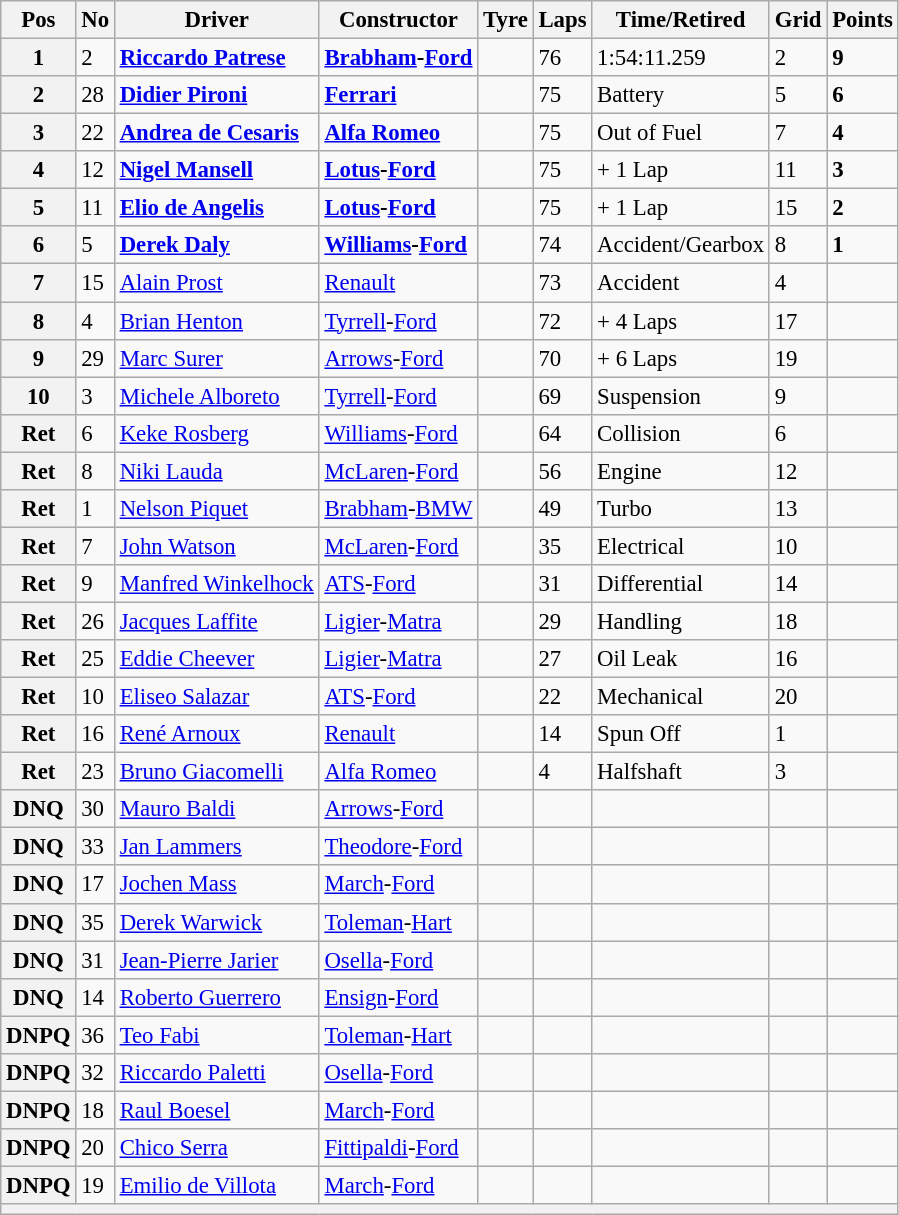<table class="wikitable" style="font-size:95%;">
<tr>
<th>Pos</th>
<th>No</th>
<th>Driver</th>
<th>Constructor</th>
<th>Tyre</th>
<th>Laps</th>
<th>Time/Retired</th>
<th>Grid</th>
<th>Points</th>
</tr>
<tr>
<th>1</th>
<td>2</td>
<td> <strong><a href='#'>Riccardo Patrese</a></strong></td>
<td><strong><a href='#'>Brabham</a>-<a href='#'>Ford</a></strong></td>
<td></td>
<td>76</td>
<td>1:54:11.259</td>
<td>2</td>
<td><strong>9</strong></td>
</tr>
<tr>
<th>2</th>
<td>28</td>
<td> <strong><a href='#'>Didier Pironi</a></strong></td>
<td><strong><a href='#'>Ferrari</a></strong></td>
<td></td>
<td>75</td>
<td>Battery</td>
<td>5</td>
<td><strong>6</strong></td>
</tr>
<tr>
<th>3</th>
<td>22</td>
<td> <strong><a href='#'>Andrea de Cesaris</a></strong></td>
<td><strong><a href='#'>Alfa Romeo</a></strong></td>
<td></td>
<td>75</td>
<td>Out of Fuel</td>
<td>7</td>
<td><strong>4</strong></td>
</tr>
<tr>
<th>4</th>
<td>12</td>
<td> <strong><a href='#'>Nigel Mansell</a></strong></td>
<td><strong><a href='#'>Lotus</a>-<a href='#'>Ford</a></strong></td>
<td></td>
<td>75</td>
<td>+ 1 Lap</td>
<td>11</td>
<td><strong>3</strong></td>
</tr>
<tr>
<th>5</th>
<td>11</td>
<td> <strong><a href='#'>Elio de Angelis</a></strong></td>
<td><strong><a href='#'>Lotus</a>-<a href='#'>Ford</a></strong></td>
<td></td>
<td>75</td>
<td>+ 1 Lap</td>
<td>15</td>
<td><strong>2</strong></td>
</tr>
<tr>
<th>6</th>
<td>5</td>
<td> <strong><a href='#'>Derek Daly</a></strong></td>
<td><strong><a href='#'>Williams</a>-<a href='#'>Ford</a></strong></td>
<td></td>
<td>74</td>
<td>Accident/Gearbox</td>
<td>8</td>
<td><strong>1</strong></td>
</tr>
<tr>
<th>7</th>
<td>15</td>
<td> <a href='#'>Alain Prost</a></td>
<td><a href='#'>Renault</a></td>
<td></td>
<td>73</td>
<td>Accident</td>
<td>4</td>
<td> </td>
</tr>
<tr>
<th>8</th>
<td>4</td>
<td> <a href='#'>Brian Henton</a></td>
<td><a href='#'>Tyrrell</a>-<a href='#'>Ford</a></td>
<td></td>
<td>72</td>
<td>+ 4 Laps</td>
<td>17</td>
<td> </td>
</tr>
<tr>
<th>9</th>
<td>29</td>
<td> <a href='#'>Marc Surer</a></td>
<td><a href='#'>Arrows</a>-<a href='#'>Ford</a></td>
<td></td>
<td>70</td>
<td>+ 6 Laps</td>
<td>19</td>
<td> </td>
</tr>
<tr>
<th>10</th>
<td>3</td>
<td> <a href='#'>Michele Alboreto</a></td>
<td><a href='#'>Tyrrell</a>-<a href='#'>Ford</a></td>
<td></td>
<td>69</td>
<td>Suspension</td>
<td>9</td>
<td> </td>
</tr>
<tr>
<th>Ret</th>
<td>6</td>
<td> <a href='#'>Keke Rosberg</a></td>
<td><a href='#'>Williams</a>-<a href='#'>Ford</a></td>
<td></td>
<td>64</td>
<td>Collision</td>
<td>6</td>
<td> </td>
</tr>
<tr>
<th>Ret</th>
<td>8</td>
<td> <a href='#'>Niki Lauda</a></td>
<td><a href='#'>McLaren</a>-<a href='#'>Ford</a></td>
<td></td>
<td>56</td>
<td>Engine</td>
<td>12</td>
<td> </td>
</tr>
<tr>
<th>Ret</th>
<td>1</td>
<td> <a href='#'>Nelson Piquet</a></td>
<td><a href='#'>Brabham</a>-<a href='#'>BMW</a></td>
<td></td>
<td>49</td>
<td>Turbo</td>
<td>13</td>
<td> </td>
</tr>
<tr>
<th>Ret</th>
<td>7</td>
<td> <a href='#'>John Watson</a></td>
<td><a href='#'>McLaren</a>-<a href='#'>Ford</a></td>
<td></td>
<td>35</td>
<td>Electrical</td>
<td>10</td>
<td> </td>
</tr>
<tr>
<th>Ret</th>
<td>9</td>
<td> <a href='#'>Manfred Winkelhock</a></td>
<td><a href='#'>ATS</a>-<a href='#'>Ford</a></td>
<td></td>
<td>31</td>
<td>Differential</td>
<td>14</td>
<td> </td>
</tr>
<tr>
<th>Ret</th>
<td>26</td>
<td> <a href='#'>Jacques Laffite</a></td>
<td><a href='#'>Ligier</a>-<a href='#'>Matra</a></td>
<td></td>
<td>29</td>
<td>Handling</td>
<td>18</td>
<td> </td>
</tr>
<tr>
<th>Ret</th>
<td>25</td>
<td> <a href='#'>Eddie Cheever</a></td>
<td><a href='#'>Ligier</a>-<a href='#'>Matra</a></td>
<td></td>
<td>27</td>
<td>Oil Leak</td>
<td>16</td>
<td> </td>
</tr>
<tr>
<th>Ret</th>
<td>10</td>
<td> <a href='#'>Eliseo Salazar</a></td>
<td><a href='#'>ATS</a>-<a href='#'>Ford</a></td>
<td></td>
<td>22</td>
<td>Mechanical</td>
<td>20</td>
<td> </td>
</tr>
<tr>
<th>Ret</th>
<td>16</td>
<td> <a href='#'>René Arnoux</a></td>
<td><a href='#'>Renault</a></td>
<td></td>
<td>14</td>
<td>Spun Off</td>
<td>1</td>
<td> </td>
</tr>
<tr>
<th>Ret</th>
<td>23</td>
<td> <a href='#'>Bruno Giacomelli</a></td>
<td><a href='#'>Alfa Romeo</a></td>
<td></td>
<td>4</td>
<td>Halfshaft</td>
<td>3</td>
<td> </td>
</tr>
<tr>
<th>DNQ</th>
<td>30</td>
<td> <a href='#'>Mauro Baldi</a></td>
<td><a href='#'>Arrows</a>-<a href='#'>Ford</a></td>
<td></td>
<td> </td>
<td></td>
<td></td>
<td> </td>
</tr>
<tr>
<th>DNQ</th>
<td>33</td>
<td> <a href='#'>Jan Lammers</a></td>
<td><a href='#'>Theodore</a>-<a href='#'>Ford</a></td>
<td></td>
<td> </td>
<td></td>
<td></td>
<td> </td>
</tr>
<tr>
<th>DNQ</th>
<td>17</td>
<td> <a href='#'>Jochen Mass</a></td>
<td><a href='#'>March</a>-<a href='#'>Ford</a></td>
<td></td>
<td> </td>
<td></td>
<td></td>
<td> </td>
</tr>
<tr>
<th>DNQ</th>
<td>35</td>
<td> <a href='#'>Derek Warwick</a></td>
<td><a href='#'>Toleman</a>-<a href='#'>Hart</a></td>
<td></td>
<td> </td>
<td></td>
<td></td>
<td> </td>
</tr>
<tr>
<th>DNQ</th>
<td>31</td>
<td> <a href='#'>Jean-Pierre Jarier</a></td>
<td><a href='#'>Osella</a>-<a href='#'>Ford</a></td>
<td></td>
<td> </td>
<td></td>
<td></td>
<td> </td>
</tr>
<tr>
<th>DNQ</th>
<td>14</td>
<td> <a href='#'>Roberto Guerrero</a></td>
<td><a href='#'>Ensign</a>-<a href='#'>Ford</a></td>
<td></td>
<td> </td>
<td></td>
<td></td>
<td> </td>
</tr>
<tr>
<th>DNPQ</th>
<td>36</td>
<td> <a href='#'>Teo Fabi</a></td>
<td><a href='#'>Toleman</a>-<a href='#'>Hart</a></td>
<td></td>
<td> </td>
<td></td>
<td></td>
<td> </td>
</tr>
<tr>
<th>DNPQ</th>
<td>32</td>
<td> <a href='#'>Riccardo Paletti</a></td>
<td><a href='#'>Osella</a>-<a href='#'>Ford</a></td>
<td></td>
<td> </td>
<td></td>
<td></td>
<td> </td>
</tr>
<tr>
<th>DNPQ</th>
<td>18</td>
<td> <a href='#'>Raul Boesel</a></td>
<td><a href='#'>March</a>-<a href='#'>Ford</a></td>
<td></td>
<td> </td>
<td></td>
<td></td>
<td> </td>
</tr>
<tr>
<th>DNPQ</th>
<td>20</td>
<td> <a href='#'>Chico Serra</a></td>
<td><a href='#'>Fittipaldi</a>-<a href='#'>Ford</a></td>
<td></td>
<td> </td>
<td></td>
<td></td>
<td> </td>
</tr>
<tr>
<th>DNPQ</th>
<td>19</td>
<td> <a href='#'>Emilio de Villota</a></td>
<td><a href='#'>March</a>-<a href='#'>Ford</a></td>
<td></td>
<td> </td>
<td> </td>
<td> </td>
<td> </td>
</tr>
<tr>
<th colspan="9"></th>
</tr>
</table>
